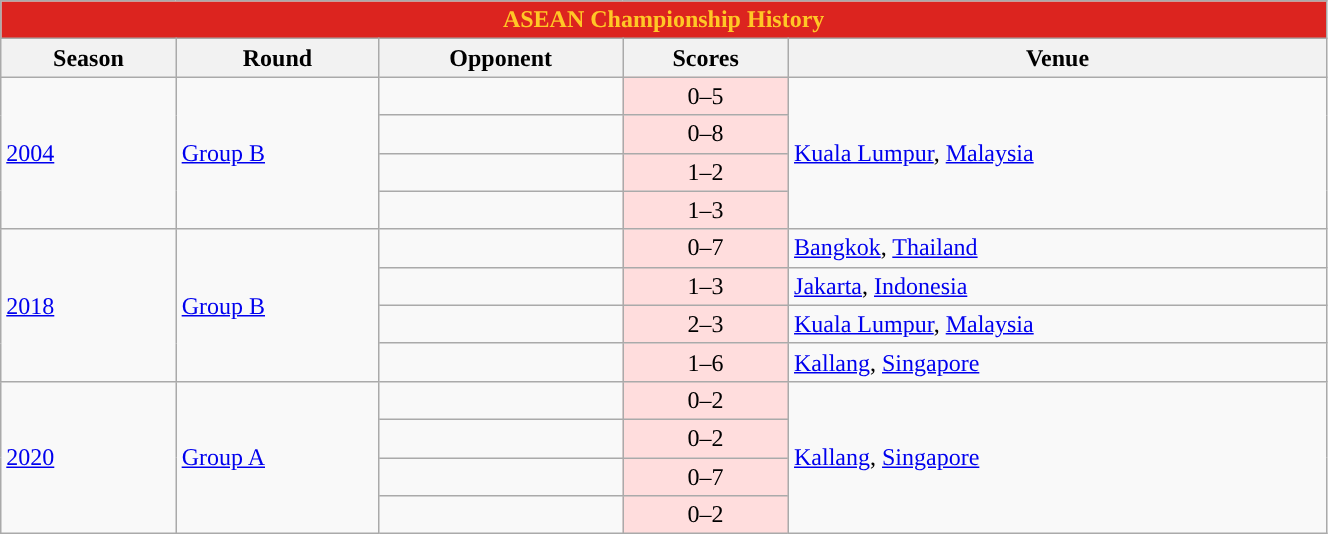<table class="wikitable collapsible collapsed" style="text-align:center, font-size:90%; width:70%;">
<tr>
<th colspan="6" style="background:#DC241F; color:#FFC726">ASEAN Championship History</th>
</tr>
<tr>
<th>Season</th>
<th>Round</th>
<th>Opponent</th>
<th>Scores</th>
<th>Venue</th>
</tr>
<tr>
<td rowspan="4"><a href='#'>2004</a></td>
<td rowspan="4"><a href='#'>Group B</a></td>
<td style="text-align:left"></td>
<td style="background:#fdd;" align=center>0–5</td>
<td rowspan="4"> <a href='#'>Kuala Lumpur</a>, <a href='#'>Malaysia</a></td>
</tr>
<tr>
<td style="text-align:left"></td>
<td style="background:#fdd;" align=center>0–8</td>
</tr>
<tr>
<td style="text-align:left"></td>
<td style="background:#fdd;" align=center>1–2</td>
</tr>
<tr>
<td style="text-align:left"></td>
<td style="background:#fdd;" align=center>1–3</td>
</tr>
<tr>
<td rowspan="4"><a href='#'>2018</a></td>
<td rowspan="4"><a href='#'>Group B</a></td>
<td style="text-align:left"></td>
<td style="background:#fdd;" align=center>0–7</td>
<td> <a href='#'>Bangkok</a>, <a href='#'>Thailand</a></td>
</tr>
<tr>
<td style="text-align:left"></td>
<td style="background:#fdd;" align=center>1–3</td>
<td> <a href='#'>Jakarta</a>, <a href='#'>Indonesia</a></td>
</tr>
<tr>
<td style="text-align:left"></td>
<td style="background:#fdd;" align=center>2–3</td>
<td> <a href='#'>Kuala Lumpur</a>, <a href='#'>Malaysia</a></td>
</tr>
<tr>
<td style="text-align:left"></td>
<td style="background:#fdd;" align=center>1–6</td>
<td> <a href='#'>Kallang</a>, <a href='#'>Singapore</a></td>
</tr>
<tr>
<td rowspan="4"><a href='#'>2020</a></td>
<td rowspan="4"><a href='#'>Group A</a></td>
<td style="text-align:left"></td>
<td style="background:#fdd;" align=center>0–2</td>
<td rowspan="4"> <a href='#'>Kallang</a>, <a href='#'>Singapore</a></td>
</tr>
<tr>
<td style="text-align:left"></td>
<td style="background:#fdd;" align=center>0–2</td>
</tr>
<tr>
<td style="text-align:left"></td>
<td style="background:#fdd;" align=center>0–7</td>
</tr>
<tr>
<td style="text-align:left"></td>
<td style="background:#fdd;" align=center>0–2</td>
</tr>
</table>
